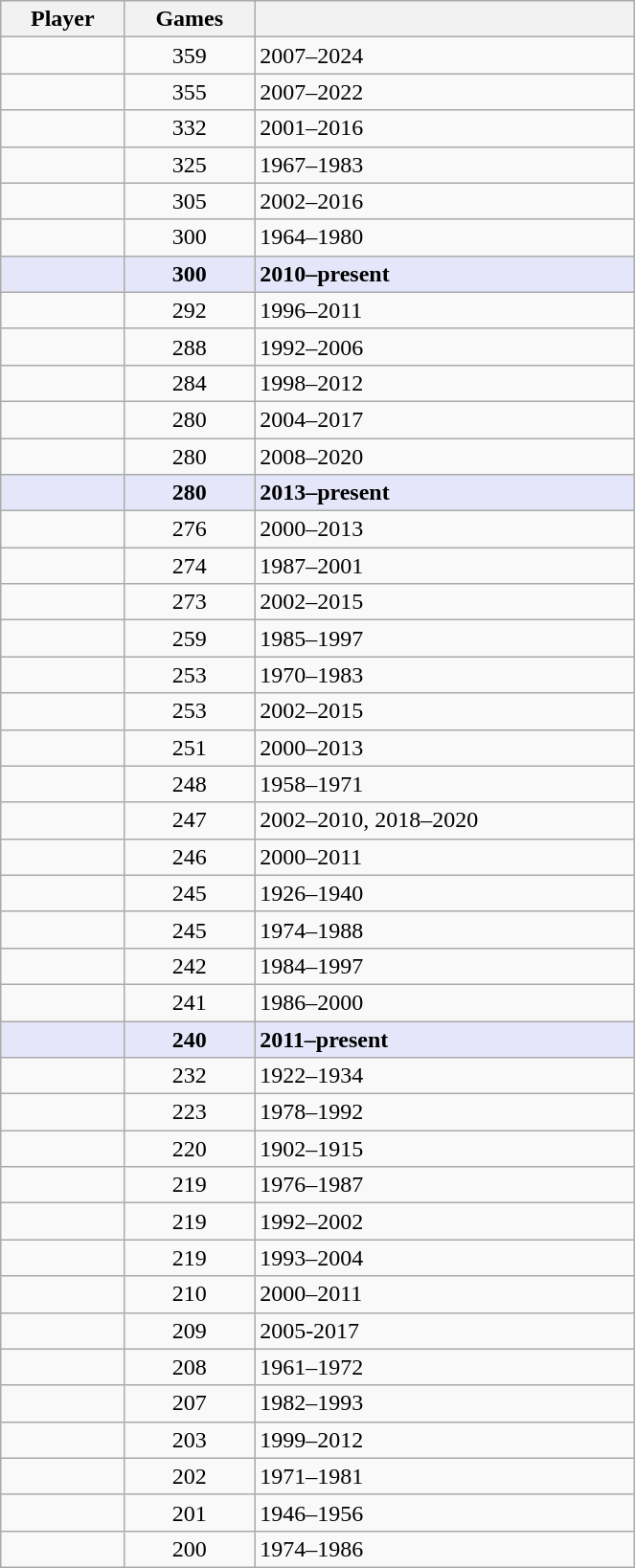<table class="wikitable sortable" width=35%>
<tr>
<th>Player</th>
<th>Games</th>
<th></th>
</tr>
<tr>
<td></td>
<td align=center>359</td>
<td>2007–2024</td>
</tr>
<tr>
<td></td>
<td align=center>355</td>
<td>2007–2022</td>
</tr>
<tr>
<td></td>
<td align=center>332</td>
<td>2001–2016</td>
</tr>
<tr>
<td></td>
<td align=center>325</td>
<td>1967–1983</td>
</tr>
<tr>
<td></td>
<td align=center>305</td>
<td>2002–2016</td>
</tr>
<tr>
<td></td>
<td align=center>300</td>
<td>1964–1980</td>
</tr>
<tr style=background:#E6E6FA>
<td><strong></strong></td>
<td align=center><strong>300</strong></td>
<td><strong>2010–present</strong></td>
</tr>
<tr>
<td></td>
<td align=center>292</td>
<td>1996–2011</td>
</tr>
<tr>
<td></td>
<td align=center>288</td>
<td>1992–2006</td>
</tr>
<tr>
<td></td>
<td align=center>284</td>
<td>1998–2012</td>
</tr>
<tr>
<td></td>
<td align=center>280</td>
<td>2004–2017</td>
</tr>
<tr>
<td></td>
<td align=center>280</td>
<td>2008–2020</td>
</tr>
<tr style=background:#E6E6FA>
<td><strong></strong></td>
<td align=center><strong>280</strong></td>
<td><strong>2013–present</strong></td>
</tr>
<tr>
<td></td>
<td align=center>276</td>
<td>2000–2013</td>
</tr>
<tr>
<td></td>
<td align=center>274</td>
<td>1987–2001</td>
</tr>
<tr>
<td></td>
<td align=center>273</td>
<td>2002–2015</td>
</tr>
<tr>
<td></td>
<td align=center>259</td>
<td>1985–1997</td>
</tr>
<tr>
<td></td>
<td align=center>253</td>
<td>1970–1983</td>
</tr>
<tr>
<td></td>
<td align=center>253</td>
<td>2002–2015</td>
</tr>
<tr>
<td></td>
<td align=center>251</td>
<td>2000–2013</td>
</tr>
<tr>
<td></td>
<td align=center>248</td>
<td>1958–1971</td>
</tr>
<tr>
<td></td>
<td align=center>247</td>
<td>2002–2010, 2018–2020</td>
</tr>
<tr>
<td></td>
<td align=center>246</td>
<td>2000–2011</td>
</tr>
<tr>
<td></td>
<td align=center>245</td>
<td>1926–1940</td>
</tr>
<tr>
<td></td>
<td align=center>245</td>
<td>1974–1988</td>
</tr>
<tr>
<td></td>
<td align=center>242</td>
<td>1984–1997</td>
</tr>
<tr>
<td></td>
<td align=center>241</td>
<td>1986–2000</td>
</tr>
<tr style=background:#E6E6FA>
<td><strong></strong></td>
<td align=center><strong>240</strong></td>
<td><strong>2011–present</strong></td>
</tr>
<tr>
<td></td>
<td align=center>232</td>
<td>1922–1934</td>
</tr>
<tr>
<td></td>
<td align=center>223</td>
<td>1978–1992</td>
</tr>
<tr>
<td></td>
<td align=center>220</td>
<td>1902–1915</td>
</tr>
<tr>
<td></td>
<td align=center>219</td>
<td>1976–1987</td>
</tr>
<tr>
<td></td>
<td align=center>219</td>
<td>1992–2002</td>
</tr>
<tr>
<td></td>
<td align=center>219</td>
<td>1993–2004</td>
</tr>
<tr>
<td></td>
<td align=center>210</td>
<td>2000–2011</td>
</tr>
<tr>
<td></td>
<td align=center>209</td>
<td>2005-2017</td>
</tr>
<tr>
<td></td>
<td align=center>208</td>
<td>1961–1972</td>
</tr>
<tr>
<td></td>
<td align=center>207</td>
<td>1982–1993</td>
</tr>
<tr>
<td></td>
<td align=center>203</td>
<td>1999–2012</td>
</tr>
<tr>
<td></td>
<td align=center>202</td>
<td>1971–1981</td>
</tr>
<tr>
<td></td>
<td align=center>201</td>
<td>1946–1956</td>
</tr>
<tr>
<td></td>
<td align=center>200</td>
<td>1974–1986</td>
</tr>
</table>
